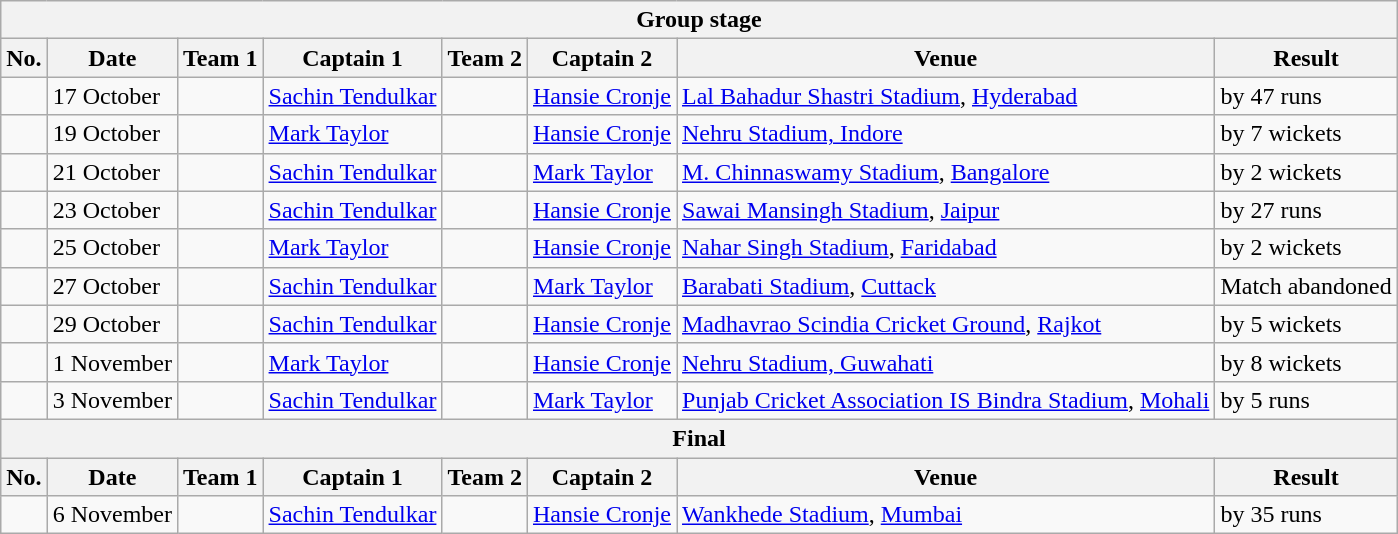<table class="wikitable">
<tr>
<th colspan="9">Group stage</th>
</tr>
<tr>
<th>No.</th>
<th>Date</th>
<th>Team 1</th>
<th>Captain 1</th>
<th>Team 2</th>
<th>Captain 2</th>
<th>Venue</th>
<th>Result</th>
</tr>
<tr>
<td></td>
<td>17 October</td>
<td></td>
<td><a href='#'>Sachin Tendulkar</a></td>
<td></td>
<td><a href='#'>Hansie Cronje</a></td>
<td><a href='#'>Lal Bahadur Shastri Stadium</a>, <a href='#'>Hyderabad</a></td>
<td> by 47 runs</td>
</tr>
<tr>
<td></td>
<td>19 October</td>
<td></td>
<td><a href='#'>Mark Taylor</a></td>
<td></td>
<td><a href='#'>Hansie Cronje</a></td>
<td><a href='#'>Nehru Stadium, Indore</a></td>
<td> by 7 wickets</td>
</tr>
<tr>
<td></td>
<td>21 October</td>
<td></td>
<td><a href='#'>Sachin Tendulkar</a></td>
<td></td>
<td><a href='#'>Mark Taylor</a></td>
<td><a href='#'>M. Chinnaswamy Stadium</a>, <a href='#'>Bangalore</a></td>
<td> by 2 wickets</td>
</tr>
<tr>
<td></td>
<td>23 October</td>
<td></td>
<td><a href='#'>Sachin Tendulkar</a></td>
<td></td>
<td><a href='#'>Hansie Cronje</a></td>
<td><a href='#'>Sawai Mansingh Stadium</a>, <a href='#'>Jaipur</a></td>
<td> by 27 runs</td>
</tr>
<tr>
<td></td>
<td>25 October</td>
<td></td>
<td><a href='#'>Mark Taylor</a></td>
<td></td>
<td><a href='#'>Hansie Cronje</a></td>
<td><a href='#'>Nahar Singh Stadium</a>, <a href='#'>Faridabad</a></td>
<td> by 2 wickets</td>
</tr>
<tr>
<td></td>
<td>27 October</td>
<td></td>
<td><a href='#'>Sachin Tendulkar</a></td>
<td></td>
<td><a href='#'>Mark Taylor</a></td>
<td><a href='#'>Barabati Stadium</a>, <a href='#'>Cuttack</a></td>
<td>Match abandoned</td>
</tr>
<tr>
<td></td>
<td>29 October</td>
<td></td>
<td><a href='#'>Sachin Tendulkar</a></td>
<td></td>
<td><a href='#'>Hansie Cronje</a></td>
<td><a href='#'>Madhavrao Scindia Cricket Ground</a>, <a href='#'>Rajkot</a></td>
<td> by 5 wickets</td>
</tr>
<tr>
<td></td>
<td>1 November</td>
<td></td>
<td><a href='#'>Mark Taylor</a></td>
<td></td>
<td><a href='#'>Hansie Cronje</a></td>
<td><a href='#'>Nehru Stadium, Guwahati</a></td>
<td> by 8 wickets</td>
</tr>
<tr>
<td></td>
<td>3 November</td>
<td></td>
<td><a href='#'>Sachin Tendulkar</a></td>
<td></td>
<td><a href='#'>Mark Taylor</a></td>
<td><a href='#'>Punjab Cricket Association IS Bindra Stadium</a>, <a href='#'>Mohali</a></td>
<td> by 5 runs</td>
</tr>
<tr>
<th colspan="9">Final</th>
</tr>
<tr>
<th>No.</th>
<th>Date</th>
<th>Team 1</th>
<th>Captain 1</th>
<th>Team 2</th>
<th>Captain 2</th>
<th>Venue</th>
<th>Result</th>
</tr>
<tr>
<td></td>
<td>6 November</td>
<td></td>
<td><a href='#'>Sachin Tendulkar</a></td>
<td></td>
<td><a href='#'>Hansie Cronje</a></td>
<td><a href='#'>Wankhede Stadium</a>, <a href='#'>Mumbai</a></td>
<td> by 35 runs</td>
</tr>
</table>
